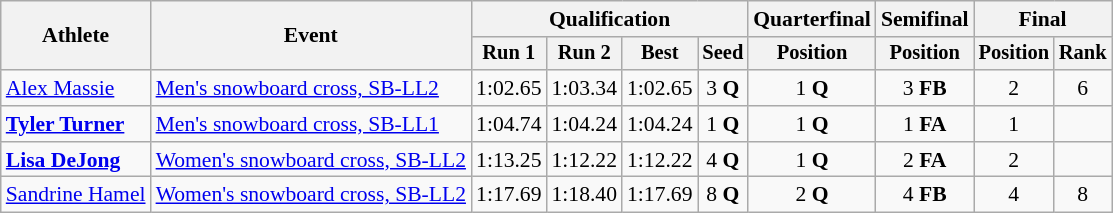<table class=wikitable style=font-size:90%>
<tr>
<th rowspan=2>Athlete</th>
<th rowspan=2>Event</th>
<th colspan=4>Qualification</th>
<th>Quarterfinal</th>
<th>Semifinal</th>
<th colspan=2>Final</th>
</tr>
<tr style=font-size:95%>
<th>Run 1</th>
<th>Run 2</th>
<th>Best</th>
<th>Seed</th>
<th>Position</th>
<th>Position</th>
<th>Position</th>
<th>Rank</th>
</tr>
<tr align=center>
<td align=left><a href='#'>Alex Massie</a></td>
<td align=left><a href='#'>Men's snowboard cross, SB-LL2</a></td>
<td>1:02.65</td>
<td>1:03.34</td>
<td>1:02.65</td>
<td>3 <strong>Q</strong></td>
<td>1 <strong>Q</strong></td>
<td>3 <strong>FB</strong></td>
<td>2</td>
<td>6</td>
</tr>
<tr align=center>
<td align=left><strong><a href='#'>Tyler Turner</a></strong></td>
<td align=left><a href='#'>Men's snowboard cross, SB-LL1</a></td>
<td>1:04.74</td>
<td>1:04.24</td>
<td>1:04.24</td>
<td>1 <strong>Q</strong></td>
<td>1 <strong>Q</strong></td>
<td>1 <strong>FA</strong></td>
<td>1</td>
<td></td>
</tr>
<tr align=center>
<td align=left><strong><a href='#'>Lisa DeJong</a></strong></td>
<td align=left><a href='#'>Women's snowboard cross, SB-LL2</a></td>
<td>1:13.25</td>
<td>1:12.22</td>
<td>1:12.22</td>
<td>4 <strong>Q</strong></td>
<td>1 <strong>Q</strong></td>
<td>2 <strong>FA</strong></td>
<td>2</td>
<td></td>
</tr>
<tr align=center>
<td align=left><a href='#'>Sandrine Hamel</a></td>
<td align=left><a href='#'>Women's snowboard cross, SB-LL2</a></td>
<td>1:17.69</td>
<td>1:18.40</td>
<td>1:17.69</td>
<td>8 <strong>Q</strong></td>
<td>2 <strong>Q</strong></td>
<td>4 <strong>FB</strong></td>
<td>4</td>
<td>8</td>
</tr>
</table>
